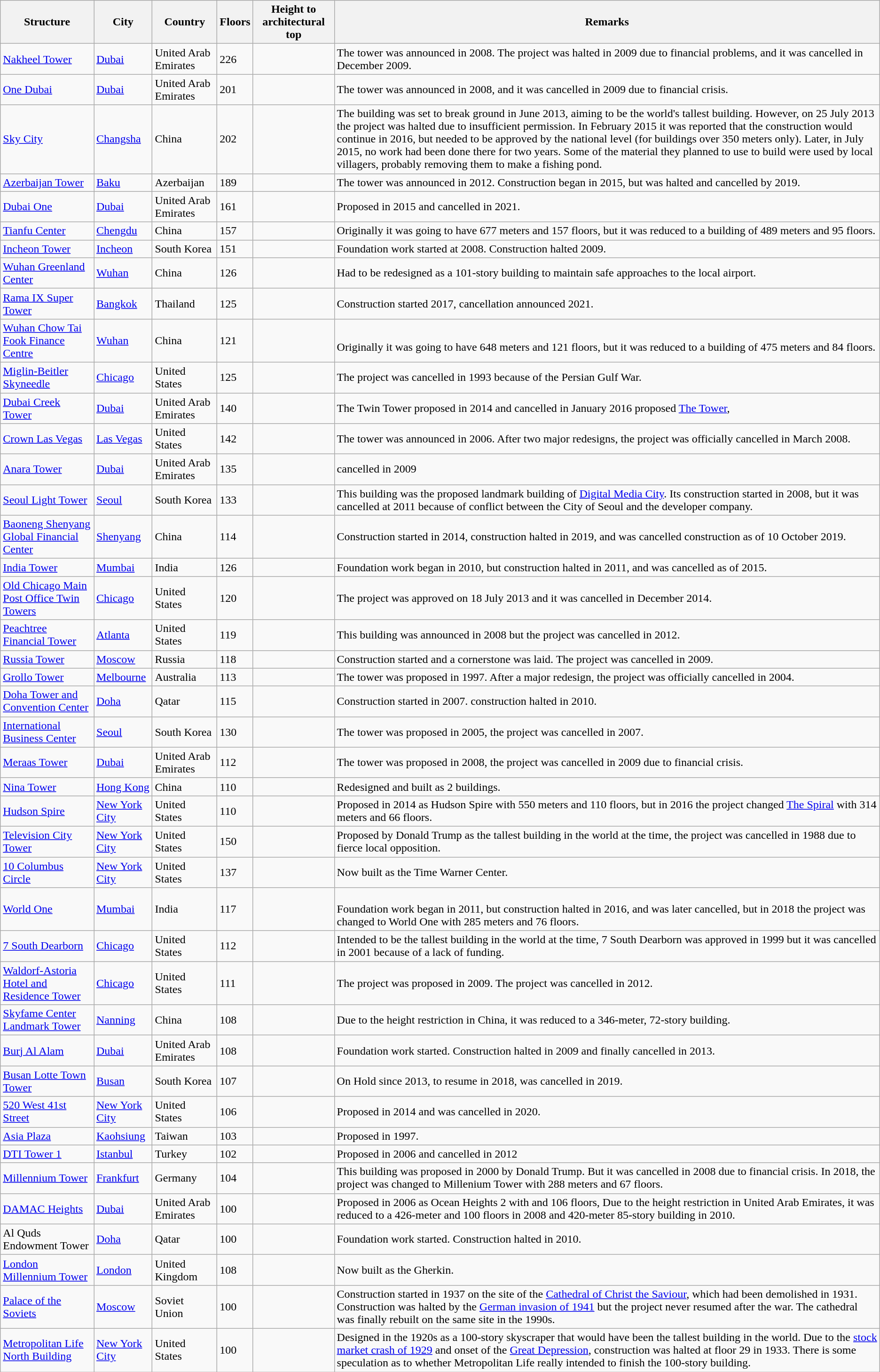<table class="wikitable sortable">
<tr>
<th>Structure</th>
<th>City</th>
<th>Country</th>
<th>Floors</th>
<th>Height to architectural top</th>
<th>Remarks</th>
</tr>
<tr>
<td><a href='#'>Nakheel Tower</a></td>
<td><a href='#'>Dubai</a></td>
<td>United Arab Emirates</td>
<td>226</td>
<td></td>
<td>The tower was announced in 2008. The project was halted in 2009 due to financial problems, and it was cancelled in December 2009.</td>
</tr>
<tr>
<td><a href='#'>One Dubai</a></td>
<td><a href='#'>Dubai</a></td>
<td>United Arab Emirates</td>
<td>201</td>
<td></td>
<td>The tower was announced in 2008, and it was cancelled in 2009 due to financial crisis.</td>
</tr>
<tr>
<td><a href='#'>Sky City</a></td>
<td><a href='#'>Changsha</a></td>
<td>China</td>
<td>202</td>
<td></td>
<td>The building was set to break ground in June 2013, aiming to be the world's tallest building. However, on 25 July 2013 the project was halted due to insufficient permission. In February 2015 it was reported that the construction would continue in 2016, but needed to be approved by the national level (for buildings over 350 meters only).  Later, in July 2015, no work had been done there for two years.  Some of the material they planned to use to build were used by local villagers, probably removing them to make a fishing pond.</td>
</tr>
<tr>
<td><a href='#'>Azerbaijan Tower</a></td>
<td><a href='#'>Baku</a></td>
<td>Azerbaijan</td>
<td>189</td>
<td></td>
<td>The tower was announced in 2012. Construction began in 2015, but was halted and cancelled by 2019.</td>
</tr>
<tr>
<td><a href='#'>Dubai One</a></td>
<td><a href='#'>Dubai</a></td>
<td>United Arab Emirates</td>
<td>161</td>
<td></td>
<td>Proposed in 2015 and cancelled in 2021.</td>
</tr>
<tr>
<td><a href='#'>Tianfu Center</a></td>
<td><a href='#'>Chengdu</a></td>
<td>China</td>
<td>157</td>
<td></td>
<td>Originally it was going to have 677 meters and 157 floors, but it was reduced to a building of 489 meters and 95 floors.</td>
</tr>
<tr>
<td><a href='#'>Incheon Tower</a></td>
<td><a href='#'>Incheon</a></td>
<td>South Korea</td>
<td>151</td>
<td></td>
<td>Foundation work started at 2008. Construction halted 2009.<br></td>
</tr>
<tr>
<td><a href='#'>Wuhan Greenland Center</a></td>
<td><a href='#'>Wuhan</a></td>
<td>China</td>
<td>126</td>
<td></td>
<td>Had to be redesigned as a 101-story building to maintain safe approaches to the local airport.</td>
</tr>
<tr>
<td><a href='#'>Rama IX Super Tower</a></td>
<td><a href='#'>Bangkok</a></td>
<td>Thailand</td>
<td>125</td>
<td></td>
<td>Construction started 2017, cancellation announced 2021.</td>
</tr>
<tr>
<td><a href='#'>Wuhan Chow Tai Fook Finance Centre</a></td>
<td><a href='#'>Wuhan</a></td>
<td>China</td>
<td>121</td>
<td></td>
<td><br>Originally it was going to have 648 meters and 121 floors, but it was reduced to a building of 475 meters and 84 floors.</td>
</tr>
<tr>
<td><a href='#'>Miglin-Beitler Skyneedle</a></td>
<td><a href='#'>Chicago</a></td>
<td>United States</td>
<td>125</td>
<td></td>
<td>The project was cancelled in 1993 because of the Persian Gulf War.</td>
</tr>
<tr>
<td><a href='#'>Dubai Creek Tower</a></td>
<td><a href='#'>Dubai</a></td>
<td>United Arab Emirates</td>
<td>140</td>
<td></td>
<td>The Twin Tower proposed in 2014 and cancelled in January 2016 proposed <a href='#'>The Tower</a>,</td>
</tr>
<tr>
<td><a href='#'>Crown Las Vegas</a></td>
<td><a href='#'>Las Vegas</a></td>
<td>United States</td>
<td>142</td>
<td></td>
<td>The tower was announced in 2006. After two major redesigns, the project was officially cancelled in March 2008.</td>
</tr>
<tr>
<td><a href='#'>Anara Tower</a></td>
<td><a href='#'>Dubai</a></td>
<td>United Arab Emirates</td>
<td>135</td>
<td></td>
<td>cancelled in 2009</td>
</tr>
<tr>
<td><a href='#'>Seoul Light Tower</a></td>
<td><a href='#'>Seoul</a></td>
<td>South Korea</td>
<td>133</td>
<td></td>
<td>This building was the proposed landmark building of <a href='#'>Digital Media City</a>.  Its construction started in 2008, but it was cancelled at 2011 because of conflict between the City of Seoul and the developer company.</td>
</tr>
<tr>
<td><a href='#'>Baoneng Shenyang Global Financial Center</a></td>
<td><a href='#'>Shenyang</a></td>
<td>China</td>
<td>114</td>
<td></td>
<td>Construction started in 2014, construction halted in 2019, and was cancelled construction as of 10 October 2019.</td>
</tr>
<tr>
<td><a href='#'>India Tower</a></td>
<td><a href='#'>Mumbai</a></td>
<td>India</td>
<td>126</td>
<td></td>
<td>Foundation work began in 2010, but construction halted in 2011, and was cancelled as of 2015.</td>
</tr>
<tr>
<td><a href='#'>Old Chicago Main Post Office Twin Towers</a></td>
<td><a href='#'>Chicago</a></td>
<td>United States</td>
<td>120</td>
<td></td>
<td>The project was approved on 18 July 2013 and it was cancelled in December 2014.</td>
</tr>
<tr>
<td><a href='#'>Peachtree Financial Tower</a></td>
<td><a href='#'>Atlanta</a></td>
<td>United States</td>
<td>119</td>
<td></td>
<td>This building was announced in 2008 but the project was cancelled in 2012.</td>
</tr>
<tr>
<td><a href='#'>Russia Tower</a></td>
<td><a href='#'>Moscow</a></td>
<td>Russia</td>
<td>118</td>
<td></td>
<td>Construction started and a cornerstone was laid.  The project was cancelled in 2009.</td>
</tr>
<tr>
<td><a href='#'>Grollo Tower</a></td>
<td><a href='#'>Melbourne</a></td>
<td>Australia</td>
<td>113</td>
<td></td>
<td>The tower was proposed in 1997. After a major redesign, the project was officially cancelled in 2004.</td>
</tr>
<tr>
<td><a href='#'>Doha Tower and Convention Center</a></td>
<td><a href='#'>Doha</a></td>
<td>Qatar</td>
<td>115</td>
<td></td>
<td>Construction started in 2007. construction halted in 2010.</td>
</tr>
<tr>
<td><a href='#'>International Business Center</a></td>
<td><a href='#'>Seoul</a></td>
<td>South Korea</td>
<td>130</td>
<td></td>
<td>The tower was proposed in 2005, the project was cancelled in 2007.</td>
</tr>
<tr>
<td><a href='#'>Meraas Tower</a></td>
<td><a href='#'>Dubai</a></td>
<td>United Arab Emirates</td>
<td>112</td>
<td></td>
<td>The tower was proposed in 2008, the project was cancelled in 2009 due to financial crisis.</td>
</tr>
<tr>
<td><a href='#'>Nina Tower</a></td>
<td><a href='#'>Hong Kong</a></td>
<td>China</td>
<td>110</td>
<td></td>
<td>Redesigned and built as 2 buildings.</td>
</tr>
<tr>
<td><a href='#'>Hudson Spire</a></td>
<td><a href='#'>New York City</a></td>
<td>United States</td>
<td>110</td>
<td></td>
<td>Proposed in 2014 as Hudson Spire with 550 meters and 110 floors, but in 2016 the project changed <a href='#'>The Spiral</a> with 314 meters and 66 floors.</td>
</tr>
<tr>
<td><a href='#'>Television City Tower</a></td>
<td><a href='#'>New York City</a></td>
<td>United States</td>
<td>150</td>
<td></td>
<td>Proposed by Donald Trump as the tallest building in the world at the time, the project was cancelled in 1988 due to fierce local opposition.</td>
</tr>
<tr>
<td><a href='#'>10 Columbus Circle</a></td>
<td><a href='#'>New York City</a></td>
<td>United States</td>
<td>137</td>
<td></td>
<td>Now built as the Time Warner Center.</td>
</tr>
<tr>
<td><a href='#'>World One</a></td>
<td><a href='#'>Mumbai</a></td>
<td>India</td>
<td>117</td>
<td></td>
<td><br>Foundation work began in 2011, but
construction halted in 2016, and was later cancelled, but in 2018 the project was changed to World One with 285 meters and 76 floors.</td>
</tr>
<tr>
<td><a href='#'>7 South Dearborn</a></td>
<td><a href='#'>Chicago</a></td>
<td>United States</td>
<td>112</td>
<td></td>
<td>Intended to be the tallest building in the world at the time, 7 South Dearborn was approved in 1999 but it was cancelled in 2001 because of a lack of funding.</td>
</tr>
<tr>
<td><a href='#'>Waldorf-Astoria Hotel and Residence Tower</a></td>
<td><a href='#'>Chicago</a></td>
<td>United States</td>
<td>111</td>
<td></td>
<td>The project was proposed in 2009. The project was cancelled in 2012.</td>
</tr>
<tr>
<td><a href='#'>Skyfame Center Landmark Tower</a></td>
<td><a href='#'>Nanning</a></td>
<td>China</td>
<td>108</td>
<td></td>
<td>Due to the height restriction in China, it was reduced to a 346-meter, 72-story building.</td>
</tr>
<tr>
<td><a href='#'>Burj Al Alam</a></td>
<td><a href='#'>Dubai</a></td>
<td>United Arab Emirates</td>
<td>108</td>
<td></td>
<td>Foundation work started. Construction halted in 2009 and finally cancelled in 2013.</td>
</tr>
<tr>
<td><a href='#'>Busan Lotte Town Tower</a></td>
<td><a href='#'>Busan</a></td>
<td>South Korea</td>
<td>107</td>
<td></td>
<td>On Hold since 2013, to resume in 2018, was cancelled in 2019.</td>
</tr>
<tr>
<td><a href='#'>520 West 41st Street</a></td>
<td><a href='#'>New York City</a></td>
<td>United States</td>
<td>106</td>
<td></td>
<td>Proposed in 2014 and was cancelled in 2020.</td>
</tr>
<tr>
<td><a href='#'>Asia Plaza</a></td>
<td><a href='#'>Kaohsiung</a></td>
<td>Taiwan</td>
<td>103</td>
<td></td>
<td>Proposed in 1997.</td>
</tr>
<tr>
<td><a href='#'>DTI Tower 1</a></td>
<td><a href='#'>Istanbul</a></td>
<td>Turkey</td>
<td>102</td>
<td></td>
<td>Proposed in 2006 and cancelled in 2012</td>
</tr>
<tr>
<td><a href='#'>Millennium Tower</a></td>
<td><a href='#'>Frankfurt</a></td>
<td>Germany</td>
<td>104</td>
<td></td>
<td>This building was proposed in 2000 by Donald Trump. But it was cancelled in 2008 due to financial crisis. In 2018, the project was changed to Millenium Tower with 288 meters and 67 floors.</td>
</tr>
<tr>
<td><a href='#'>DAMAC Heights</a></td>
<td><a href='#'>Dubai</a></td>
<td>United Arab Emirates</td>
<td>100</td>
<td></td>
<td>Proposed in 2006 as Ocean Heights 2 with  and 106 floors, Due to the height restriction in United Arab Emirates, it was reduced to a 426-meter and 100 floors in 2008 and 420-meter 85-story building in 2010.</td>
</tr>
<tr>
<td>Al Quds Endowment Tower</td>
<td><a href='#'>Doha</a></td>
<td>Qatar</td>
<td>100</td>
<td></td>
<td>Foundation work started. Construction halted in 2010.</td>
</tr>
<tr>
<td><a href='#'>London Millennium Tower</a></td>
<td><a href='#'>London</a></td>
<td>United Kingdom</td>
<td>108</td>
<td></td>
<td>Now built as the Gherkin.</td>
</tr>
<tr>
<td><a href='#'>Palace of the Soviets</a></td>
<td><a href='#'>Moscow</a></td>
<td>Soviet Union</td>
<td>100</td>
<td></td>
<td>Construction started in 1937 on the site of the <a href='#'>Cathedral of Christ the Saviour</a>, which had been demolished in 1931.  Construction was halted by the <a href='#'>German invasion of 1941</a> but the project never resumed after the war. The cathedral was finally rebuilt on the same site in the 1990s.</td>
</tr>
<tr>
<td><a href='#'>Metropolitan Life North Building</a></td>
<td><a href='#'>New York City</a></td>
<td>United States</td>
<td>100</td>
<td></td>
<td>Designed in the 1920s as a 100-story skyscraper that would have been the tallest building in the world. Due to the <a href='#'>stock market crash of 1929</a> and onset of the <a href='#'>Great Depression</a>, construction was halted at floor 29 in 1933. There is some speculation as to whether Metropolitan Life really intended to finish the 100-story building.</td>
</tr>
</table>
